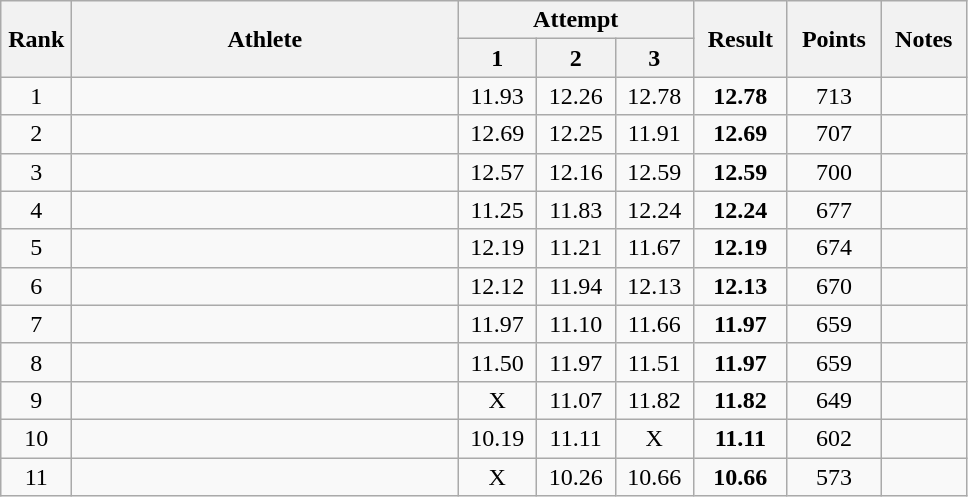<table class="wikitable" style="text-align:center">
<tr>
<th rowspan=2 width=40>Rank</th>
<th rowspan=2 width=250>Athlete</th>
<th colspan=3>Attempt</th>
<th rowspan=2 width=55>Result</th>
<th rowspan=2 width=55>Points</th>
<th rowspan=2 width=50>Notes</th>
</tr>
<tr>
<th width=45>1</th>
<th width=45>2</th>
<th width=45>3</th>
</tr>
<tr>
<td>1</td>
<td align=left></td>
<td>11.93</td>
<td>12.26</td>
<td>12.78</td>
<td><strong>12.78</strong></td>
<td>713</td>
<td></td>
</tr>
<tr>
<td>2</td>
<td align=left></td>
<td>12.69</td>
<td>12.25</td>
<td>11.91</td>
<td><strong>12.69</strong></td>
<td>707</td>
<td></td>
</tr>
<tr>
<td>3</td>
<td align=left></td>
<td>12.57</td>
<td>12.16</td>
<td>12.59</td>
<td><strong>12.59</strong></td>
<td>700</td>
<td></td>
</tr>
<tr>
<td>4</td>
<td align=left></td>
<td>11.25</td>
<td>11.83</td>
<td>12.24</td>
<td><strong>12.24</strong></td>
<td>677</td>
<td></td>
</tr>
<tr>
<td>5</td>
<td align=left></td>
<td>12.19</td>
<td>11.21</td>
<td>11.67</td>
<td><strong>12.19</strong></td>
<td>674</td>
<td></td>
</tr>
<tr>
<td>6</td>
<td align=left></td>
<td>12.12</td>
<td>11.94</td>
<td>12.13</td>
<td><strong>12.13</strong></td>
<td>670</td>
<td></td>
</tr>
<tr>
<td>7</td>
<td align=left></td>
<td>11.97</td>
<td>11.10</td>
<td>11.66</td>
<td><strong>11.97</strong></td>
<td>659</td>
<td></td>
</tr>
<tr>
<td>8</td>
<td align=left></td>
<td>11.50</td>
<td>11.97</td>
<td>11.51</td>
<td><strong>11.97</strong></td>
<td>659</td>
<td></td>
</tr>
<tr>
<td>9</td>
<td align=left></td>
<td>X</td>
<td>11.07</td>
<td>11.82</td>
<td><strong>11.82</strong></td>
<td>649</td>
<td></td>
</tr>
<tr>
<td>10</td>
<td align=left></td>
<td>10.19</td>
<td>11.11</td>
<td>X</td>
<td><strong>11.11</strong></td>
<td>602</td>
<td></td>
</tr>
<tr>
<td>11</td>
<td align=left></td>
<td>X</td>
<td>10.26</td>
<td>10.66</td>
<td><strong>10.66</strong></td>
<td>573</td>
<td></td>
</tr>
</table>
